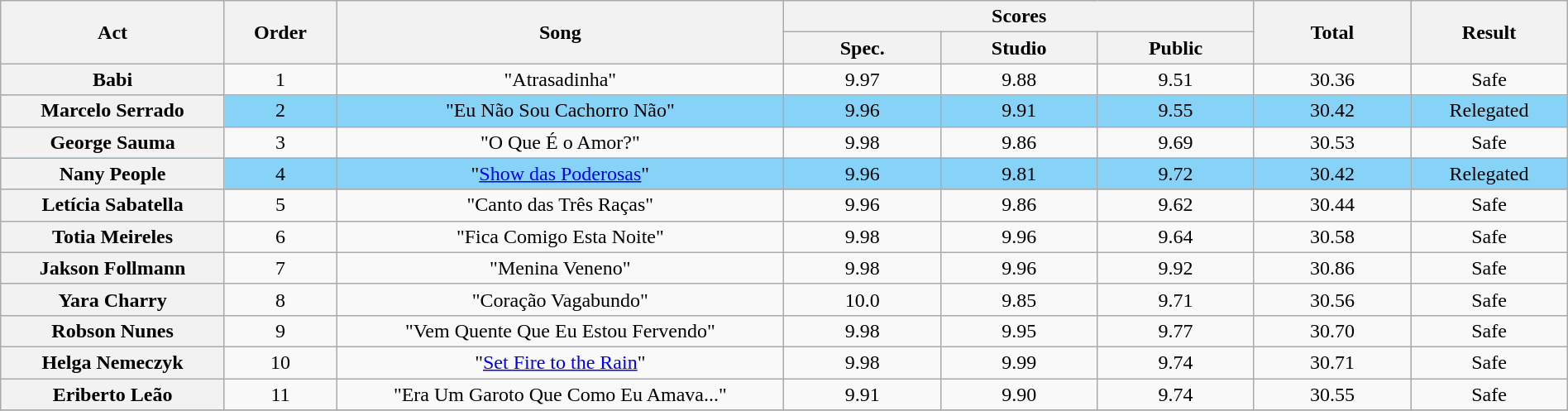<table class="wikitable plainrowheaders" style="text-align:center; width:100%;">
<tr>
<th scope="col" rowspan=2 width="10.0%">Act</th>
<th scope="col" rowspan=2 width="05.0%">Order</th>
<th scope="col" rowspan=2 width="20.0%">Song</th>
<th scope="col" colspan=3 width="20.0%">Scores</th>
<th scope="col" rowspan=2 width="07.0%">Total</th>
<th scope="col" rowspan=2 width="07.0%">Result</th>
</tr>
<tr>
<th scope="col" width="07.0%">Spec.</th>
<th scope="col" width="07.0%">Studio</th>
<th scope="col" width="07.0%">Public</th>
</tr>
<tr>
<th scope="row">Babi</th>
<td>1</td>
<td>"Atrasadinha"</td>
<td>9.97 </td>
<td>9.88</td>
<td>9.51</td>
<td>30.36</td>
<td>Safe</td>
</tr>
<tr bgcolor=87D3F8>
<th scope="row">Marcelo Serrado</th>
<td>2</td>
<td>"Eu Não Sou Cachorro Não"</td>
<td>9.96 </td>
<td>9.91</td>
<td>9.55</td>
<td>30.42</td>
<td>Relegated</td>
</tr>
<tr>
<th scope="row">George Sauma</th>
<td>3</td>
<td>"O Que É o Amor?"</td>
<td>9.98 </td>
<td>9.86</td>
<td>9.69</td>
<td>30.53</td>
<td>Safe</td>
</tr>
<tr bgcolor=87D3F8>
<th scope="row">Nany People</th>
<td>4</td>
<td>"<a href='#'>Show das Poderosas</a>"</td>
<td>9.96 </td>
<td>9.81</td>
<td>9.72</td>
<td>30.42</td>
<td>Relegated</td>
</tr>
<tr>
<th scope="row">Letícia Sabatella</th>
<td>5</td>
<td>"Canto das Três Raças"</td>
<td>9.96 </td>
<td>9.86</td>
<td>9.62</td>
<td>30.44</td>
<td>Safe</td>
</tr>
<tr>
<th scope="row">Totia Meireles</th>
<td>6</td>
<td>"Fica Comigo Esta Noite"</td>
<td>9.98 </td>
<td>9.96</td>
<td>9.64</td>
<td>30.58</td>
<td>Safe</td>
</tr>
<tr>
<th scope="row">Jakson Follmann</th>
<td>7</td>
<td>"Menina Veneno"</td>
<td>9.98 </td>
<td>9.96</td>
<td>9.92</td>
<td>30.86</td>
<td>Safe</td>
</tr>
<tr>
<th scope="row">Yara Charry</th>
<td>8</td>
<td>"Coração Vagabundo"</td>
<td>10.0 </td>
<td>9.85</td>
<td>9.71</td>
<td>30.56</td>
<td>Safe</td>
</tr>
<tr>
<th scope="row">Robson Nunes</th>
<td>9</td>
<td>"Vem Quente Que Eu Estou Fervendo"</td>
<td>9.98 </td>
<td>9.95</td>
<td>9.77</td>
<td>30.70</td>
<td>Safe</td>
</tr>
<tr>
<th scope="row">Helga Nemeczyk</th>
<td>10</td>
<td>"<a href='#'>Set Fire to the Rain</a>"</td>
<td>9.98 </td>
<td>9.99</td>
<td>9.74</td>
<td>30.71</td>
<td>Safe</td>
</tr>
<tr>
<th scope="row">Eriberto Leão</th>
<td>11</td>
<td>"Era Um Garoto Que Como Eu Amava..."</td>
<td>9.91 </td>
<td>9.90</td>
<td>9.74</td>
<td>30.55</td>
<td>Safe</td>
</tr>
<tr>
</tr>
</table>
